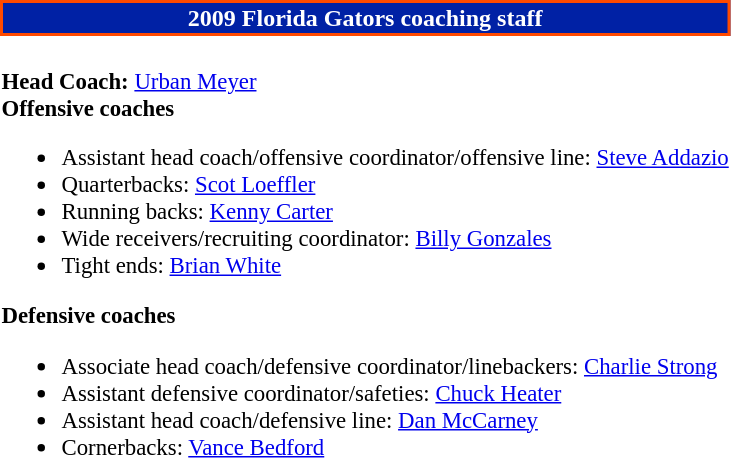<table class="toccolours" style="text-align: left">
<tr>
<td colspan="9" style="background-color: #0021A5; color: white; text-align: center; border:2px solid #FF4A00;"><strong>2009 Florida Gators coaching staff</strong></td>
</tr>
<tr>
<td style="font-size: 95%;" valign="top"><br><strong>Head Coach:</strong> <a href='#'>Urban Meyer</a><br><strong>Offensive coaches</strong><ul><li>Assistant head coach/offensive coordinator/offensive line: <a href='#'>Steve Addazio</a></li><li>Quarterbacks: <a href='#'>Scot Loeffler</a></li><li>Running backs: <a href='#'>Kenny Carter</a></li><li>Wide receivers/recruiting coordinator: <a href='#'>Billy Gonzales</a></li><li>Tight ends: <a href='#'>Brian White</a></li></ul><strong>Defensive coaches</strong><ul><li>Associate head coach/defensive coordinator/linebackers: <a href='#'>Charlie Strong</a></li><li>Assistant defensive coordinator/safeties: <a href='#'>Chuck Heater</a></li><li>Assistant head coach/defensive line: <a href='#'>Dan McCarney</a></li><li>Cornerbacks: <a href='#'>Vance Bedford</a></li></ul></td>
</tr>
</table>
